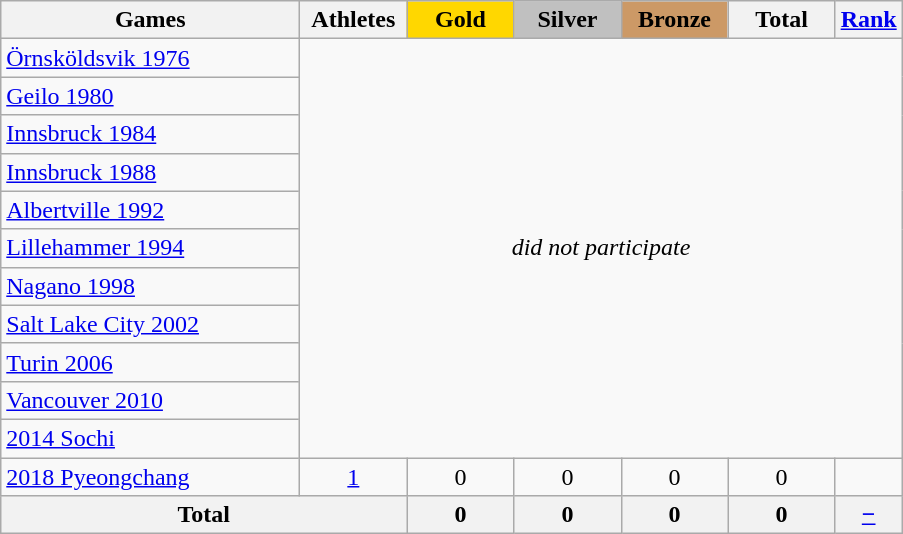<table class="wikitable" style="text-align:center; font-size:100%;">
<tr>
<th style="width:12em;">Games</th>
<th style="width:4em;">Athletes</th>
<th style="width:4em; background:gold;">Gold</th>
<th style="width:4em; background:silver;">Silver</th>
<th style="width:4em; background:#cc9966;">Bronze</th>
<th style="width:4em;">Total</th>
<th style="width:2em;"><a href='#'>Rank</a></th>
</tr>
<tr>
<td align=left> <a href='#'>Örnsköldsvik 1976</a></td>
<td colspan=6 rowspan=11><em>did not participate</em></td>
</tr>
<tr>
<td align=left> <a href='#'>Geilo 1980</a></td>
</tr>
<tr>
<td align=left> <a href='#'>Innsbruck 1984</a></td>
</tr>
<tr>
<td align=left> <a href='#'>Innsbruck 1988</a></td>
</tr>
<tr>
<td align=left> <a href='#'>Albertville 1992</a></td>
</tr>
<tr>
<td align=left> <a href='#'>Lillehammer 1994</a></td>
</tr>
<tr>
<td align=left> <a href='#'>Nagano 1998</a></td>
</tr>
<tr>
<td align=left> <a href='#'>Salt Lake City 2002</a></td>
</tr>
<tr>
<td align=left> <a href='#'>Turin 2006</a></td>
</tr>
<tr>
<td align=left> <a href='#'>Vancouver 2010</a></td>
</tr>
<tr>
<td align=left> <a href='#'>2014 Sochi</a></td>
</tr>
<tr>
<td align=left> <a href='#'>2018 Pyeongchang</a></td>
<td><a href='#'>1</a></td>
<td>0</td>
<td>0</td>
<td>0</td>
<td>0</td>
<td></td>
</tr>
<tr>
<th colspan=2>Total</th>
<th>0</th>
<th>0</th>
<th>0</th>
<th>0</th>
<th><a href='#'>−</a></th>
</tr>
</table>
